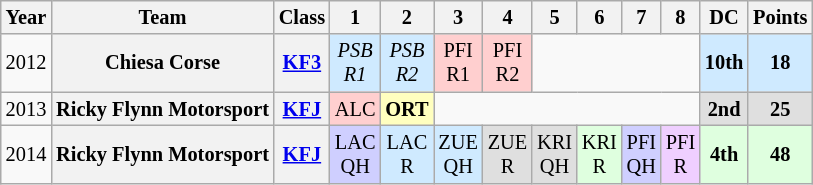<table class="wikitable" style="text-align:center; font-size:85%">
<tr>
<th>Year</th>
<th>Team</th>
<th>Class</th>
<th>1</th>
<th>2</th>
<th>3</th>
<th>4</th>
<th>5</th>
<th>6</th>
<th>7</th>
<th>8</th>
<th>DC</th>
<th>Points</th>
</tr>
<tr>
<td>2012</td>
<th nowrap>Chiesa Corse</th>
<th><a href='#'>KF3</a></th>
<td style="background:#CFEAFF;"><em>PSB<br>R1</em><br></td>
<td style="background:#CFEAFF;"><em>PSB<br>R2</em><br></td>
<td style="background:#FFCFCF;">PFI<br>R1<br></td>
<td style="background:#FFCFCF;">PFI<br>R2<br></td>
<td colspan=4></td>
<th style="background:#CFEAFF;">10th</th>
<th style="background:#CFEAFF;">18</th>
</tr>
<tr>
<td>2013</td>
<th nowrap>Ricky Flynn Motorsport</th>
<th><a href='#'>KFJ</a></th>
<td style="background:#FFCFCF;">ALC<br></td>
<td style="background:#FFFFBF;"><strong>ORT</strong><br></td>
<td colspan=6></td>
<th style="background:#DFDFDF;">2nd</th>
<th style="background:#DFDFDF;">25</th>
</tr>
<tr>
<td>2014</td>
<th nowrap>Ricky Flynn Motorsport</th>
<th><a href='#'>KFJ</a></th>
<td style="background:#CFCFFF;">LAC<br>QH<br></td>
<td style="background:#CFEAFF;">LAC<br>R<br></td>
<td style="background:#CFEAFF;">ZUE<br>QH<br></td>
<td style="background:#DFDFDF;">ZUE<br>R<br></td>
<td style="background:#DFDFDF;">KRI<br>QH<br></td>
<td style="background:#DFFFDF;">KRI<br>R<br></td>
<td style="background:#CFCFFF;">PFI<br>QH<br></td>
<td style="background:#EFCFFF;">PFI<br>R<br></td>
<th style="background:#DFFFDF;">4th</th>
<th style="background:#DFFFDF;">48</th>
</tr>
</table>
